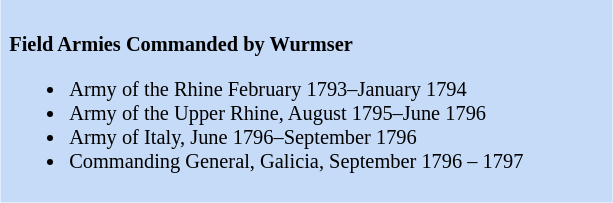<table class="toccolours" style="float: right; margin-left: 1em; margin-right: 2em; font-size: 85%; background:#c6dbf7; color:black; width:30em; max-width: 40%;" cellspacing="5">
<tr>
<td style="text-align: left;"><br><strong>Field Armies Commanded by Wurmser</strong><ul><li>Army of the Rhine February 1793–January 1794</li><li>Army of the Upper Rhine, August 1795–June 1796</li><li>Army of Italy, June 1796–September 1796</li><li>Commanding General, Galicia, September 1796 – 1797</li></ul></td>
</tr>
</table>
